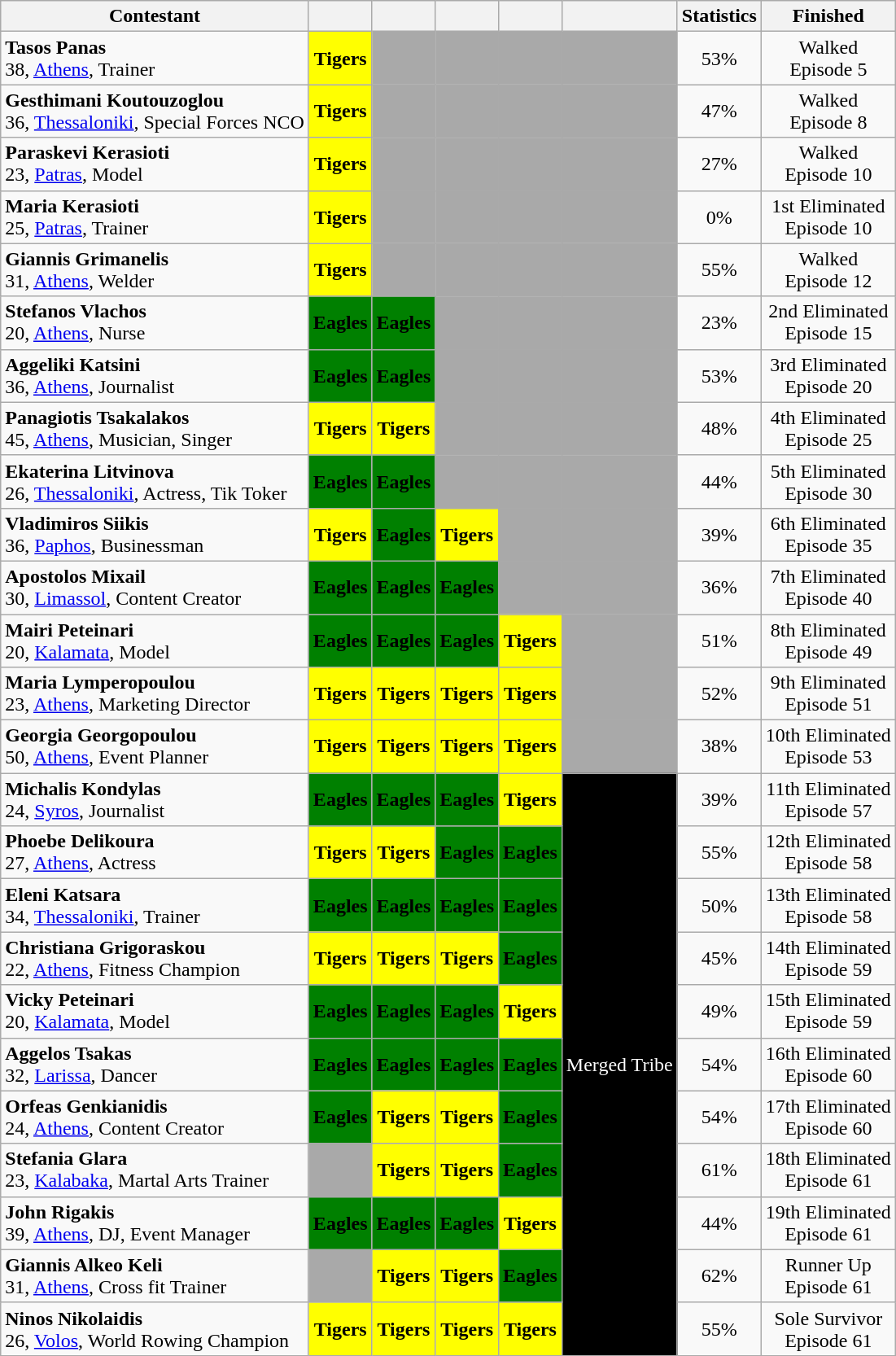<table class="wikitable sortable" style="margin:left; text-align:center">
<tr>
<th>Contestant</th>
<th></th>
<th></th>
<th></th>
<th></th>
<th></th>
<th>Statistics</th>
<th>Finished</th>
</tr>
<tr>
<td align="left"><strong>Tasos Panas</strong><br>38, <a href='#'>Athens</a>, Trainer<br></td>
<td style="background:yellow;"><strong>Tigers</strong></td>
<td bgcolor="darkgray"></td>
<td bgcolor="darkgray"></td>
<td bgcolor="darkgray"></td>
<td bgcolor="darkgray"></td>
<td>53%</td>
<td>Walked <br>Episode 5</td>
</tr>
<tr>
<td align="left"><strong>Gesthimani Koutouzoglou</strong><br>36, <a href='#'>Thessaloniki</a>, Special Forces NCO</td>
<td style="background:yellow;"><strong>Tigers</strong></td>
<td bgcolor="darkgray"></td>
<td bgcolor="darkgray"></td>
<td bgcolor="darkgray"></td>
<td bgcolor="darkgray"></td>
<td>47%</td>
<td>Walked <br>Episode 8</td>
</tr>
<tr>
<td align="left"><strong>Paraskevi Kerasioti</strong><br>23, <a href='#'>Patras</a>, Model<br></td>
<td style="background:yellow;"><strong>Tigers</strong></td>
<td bgcolor="darkgray"></td>
<td bgcolor="darkgray"></td>
<td bgcolor="darkgray"></td>
<td bgcolor="darkgray"></td>
<td>27%</td>
<td>Walked <br>Episode 10</td>
</tr>
<tr>
<td align="left"><strong>Maria Kerasioti</strong><br>25, <a href='#'>Patras</a>, Trainer<br></td>
<td style="background:yellow;"><strong>Tigers</strong></td>
<td bgcolor="darkgray"></td>
<td bgcolor="darkgray"></td>
<td bgcolor="darkgray"></td>
<td bgcolor="darkgray"></td>
<td>0%</td>
<td>1st Eliminated<br>Episode 10</td>
</tr>
<tr>
<td align="left"><strong>Giannis Grimanelis</strong><br>31, <a href='#'>Athens</a>, Welder<br></td>
<td style="background:yellow;"><strong>Tigers</strong></td>
<td bgcolor="darkgray"></td>
<td bgcolor="darkgray"></td>
<td bgcolor="darkgray"></td>
<td bgcolor="darkgray"></td>
<td>55%</td>
<td>Walked <br>Episode 12</td>
</tr>
<tr>
<td align="left"><strong>Stefanos Vlachos</strong><br>20, <a href='#'>Athens</a>, Nurse<br></td>
<td style="background:green;"><strong>Eagles</strong></td>
<td style="background:green;"><strong>Eagles</strong></td>
<td bgcolor="darkgray"></td>
<td bgcolor="darkgray"></td>
<td bgcolor="darkgray"></td>
<td>23%</td>
<td>2nd Eliminated<br>Episode 15</td>
</tr>
<tr>
<td align="left"><strong>Aggeliki Katsini</strong><br>36, <a href='#'>Athens</a>, Journalist</td>
<td style="background:green;"><strong>Eagles</strong></td>
<td style="background:green;"><strong>Eagles</strong></td>
<td bgcolor="darkgray"></td>
<td bgcolor="darkgray"></td>
<td bgcolor="darkgray"></td>
<td>53%</td>
<td>3rd Eliminated<br>Episode 20</td>
</tr>
<tr>
<td align="left"><strong>Panagiotis Tsakalakos</strong><br>45, <a href='#'>Athens</a>, Musician, Singer<br></td>
<td style="background:yellow;"><strong>Tigers</strong></td>
<td style="background:yellow;"><strong>Tigers</strong></td>
<td bgcolor="darkgray"></td>
<td bgcolor="darkgray"></td>
<td bgcolor="darkgray"></td>
<td>48%</td>
<td>4th Eliminated<br>Episode 25</td>
</tr>
<tr>
<td align="left"><strong>Ekaterina Litvinova</strong><br>26, <a href='#'>Thessaloniki</a>, Actress, Tik Toker<br></td>
<td style="background:green;"><strong>Eagles</strong></td>
<td style="background:green;"><strong>Eagles</strong></td>
<td bgcolor="darkgray"></td>
<td bgcolor="darkgray"></td>
<td bgcolor="darkgray"></td>
<td>44%</td>
<td>5th Eliminated<br>Episode 30</td>
</tr>
<tr>
<td align="left"><strong>Vladimiros Siikis</strong><br>36, <a href='#'>Paphos</a>, Businessman<br></td>
<td style="background:yellow;"><strong>Tigers</strong></td>
<td style="background:green;"><strong>Eagles</strong></td>
<td style="background:yellow;"><strong>Tigers</strong></td>
<td bgcolor="darkgray"></td>
<td bgcolor="darkgray"></td>
<td>39%</td>
<td>6th Eliminated<br>Episode 35</td>
</tr>
<tr>
<td align="left"><strong>Apostolos Mixail</strong><br>30, <a href='#'>Limassol</a>, Content Creator<br></td>
<td style="background:green;"><strong>Eagles</strong></td>
<td style="background:green;"><strong>Eagles</strong></td>
<td style="background:green;"><strong>Eagles</strong></td>
<td bgcolor="darkgray"></td>
<td bgcolor="darkgray"></td>
<td>36%</td>
<td>7th Eliminated<br>Episode 40</td>
</tr>
<tr>
<td align="left"><strong>Mairi Peteinari</strong><br>20, <a href='#'>Kalamata</a>, Model<br></td>
<td style="background:green;"><strong>Eagles</strong></td>
<td style="background:green;"><strong>Eagles</strong></td>
<td style="background:green;"><strong>Eagles</strong></td>
<td style="background:yellow;"><strong>Tigers</strong></td>
<td bgcolor="darkgray"></td>
<td>51%</td>
<td>8th Eliminated<br>Episode 49</td>
</tr>
<tr>
<td align="left"><strong>Maria Lymperopoulou</strong><br>23, <a href='#'>Athens</a>, Marketing Director</td>
<td style="background:yellow;"><strong>Tigers</strong></td>
<td style="background:yellow;"><strong>Tigers</strong></td>
<td style="background:yellow;"><strong>Tigers</strong></td>
<td style="background:yellow;"><strong>Tigers</strong></td>
<td bgcolor="darkgray"></td>
<td>52%</td>
<td>9th Eliminated<br>Episode 51</td>
</tr>
<tr>
<td align="left"><strong>Georgia Georgopoulou</strong><br>50, <a href='#'>Athens</a>, Event Planner</td>
<td style="background:yellow;"><strong>Tigers</strong></td>
<td style="background:yellow;"><strong>Tigers</strong></td>
<td style="background:yellow;"><strong>Tigers</strong></td>
<td style="background:yellow;"><strong>Tigers</strong></td>
<td bgcolor="darkgray"></td>
<td>38%</td>
<td>10th Eliminated<br>Episode 53</td>
</tr>
<tr>
<td align="left"><strong>Michalis Kondylas</strong><br>24, <a href='#'>Syros</a>, Journalist<br></td>
<td style="background:green;"><strong>Eagles</strong></td>
<td style="background:green;"><strong>Eagles</strong></td>
<td style="background:green;"><strong>Eagles</strong></td>
<td style="background:yellow;"><strong>Tigers</strong></td>
<td style="background:#000000;color:#fff;" rowspan="11">Merged Tribe</td>
<td>39%</td>
<td>11th Eliminated<br>Episode 57</td>
</tr>
<tr>
<td align="left"><strong>Phoebe Delikoura</strong><br>27, <a href='#'>Athens</a>, Actress</td>
<td style="background:yellow;"><strong>Tigers</strong></td>
<td style="background:yellow;"><strong>Tigers</strong></td>
<td style="background:green;"><strong>Eagles</strong></td>
<td style="background:green;"><strong>Eagles</strong></td>
<td>55%</td>
<td>12th Eliminated<br>Episode 58</td>
</tr>
<tr>
<td align="left"><strong>Eleni Katsara</strong><br>34, <a href='#'>Thessaloniki</a>, Trainer<br></td>
<td style="background:green;"><strong>Eagles</strong></td>
<td style="background:green;"><strong>Eagles</strong></td>
<td style="background:green;"><strong>Eagles</strong></td>
<td style="background:green;"><strong>Eagles</strong></td>
<td>50%</td>
<td>13th Eliminated<br>Episode 58</td>
</tr>
<tr>
<td align="left"><strong>Christiana Grigoraskou</strong><br>22, <a href='#'>Athens</a>, Fitness Champion<br></td>
<td style="background:yellow;"><strong>Tigers</strong></td>
<td style="background:yellow;"><strong>Tigers</strong></td>
<td style="background:yellow;"><strong>Tigers</strong></td>
<td style="background:green;"><strong>Eagles</strong></td>
<td>45%</td>
<td>14th Eliminated<br>Episode 59</td>
</tr>
<tr>
<td align="left"><strong>Vicky Peteinari</strong><br>20, <a href='#'>Kalamata</a>, Model<br></td>
<td style="background:green;"><strong>Eagles</strong></td>
<td style="background:green;"><strong>Eagles</strong></td>
<td style="background:green;"><strong>Eagles</strong></td>
<td style="background:yellow;"><strong>Tigers</strong></td>
<td>49%</td>
<td>15th Eliminated<br>Episode 59</td>
</tr>
<tr>
<td align="left"><strong>Aggelos Tsakas</strong><br>32, <a href='#'>Larissa</a>, Dancer<br></td>
<td style="background:green;"><strong>Eagles</strong></td>
<td style="background:green;"><strong>Eagles</strong></td>
<td style="background:green;"><strong>Eagles</strong></td>
<td style="background:green;"><strong>Eagles</strong></td>
<td>54%</td>
<td>16th Eliminated<br>Episode 60</td>
</tr>
<tr>
<td align="left"><strong>Orfeas Genkianidis</strong><br>24, <a href='#'>Athens</a>, Content Creator<br></td>
<td style="background:green;"><strong>Eagles</strong></td>
<td style="background:yellow;"><strong>Tigers</strong></td>
<td style="background:yellow;"><strong>Tigers</strong></td>
<td style="background:green;"><strong>Eagles</strong></td>
<td>54%</td>
<td>17th Eliminated<br>Episode 60</td>
</tr>
<tr>
<td align="left"><strong>Stefania Glara</strong><br>23, <a href='#'>Kalabaka</a>, Martal Arts Trainer</td>
<td bgcolor="darkgray"></td>
<td style="background:yellow;"><strong>Tigers</strong></td>
<td style="background:yellow;"><strong>Tigers</strong></td>
<td style="background:green;"><strong>Eagles</strong></td>
<td>61%</td>
<td>18th Eliminated<br>Episode 61</td>
</tr>
<tr>
<td align="left"><strong>John Rigakis</strong><br>39, <a href='#'>Athens</a>, DJ, Event Manager<br></td>
<td style="background:green;"><strong>Eagles</strong></td>
<td style="background:green;"><strong>Eagles</strong></td>
<td style="background:green;"><strong>Eagles</strong></td>
<td style="background:yellow;"><strong>Tigers</strong></td>
<td>44%</td>
<td>19th Eliminated<br>Episode 61</td>
</tr>
<tr>
<td align="left"><strong>Giannis Alkeo Keli</strong><br>31, <a href='#'>Athens</a>, Cross fit Trainer</td>
<td bgcolor="darkgray"></td>
<td style="background:yellow;"><strong>Tigers</strong></td>
<td style="background:yellow;"><strong>Tigers</strong></td>
<td style="background:green;"><strong>Eagles</strong></td>
<td>62%</td>
<td>Runner Up<br>Episode 61</td>
</tr>
<tr>
<td align="left"><strong>Ninos Nikolaidis</strong><br>26, <a href='#'>Volos</a>, World Rowing Champion<br></td>
<td style="background:yellow;"><strong>Tigers</strong></td>
<td style="background:yellow;"><strong>Tigers</strong></td>
<td style="background:yellow;"><strong>Tigers</strong></td>
<td style="background:yellow;"><strong>Tigers</strong></td>
<td>55%</td>
<td>Sole Survivor<br>Episode 61</td>
</tr>
</table>
